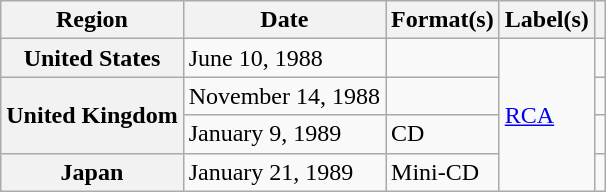<table class="wikitable plainrowheaders">
<tr>
<th scope="col">Region</th>
<th scope="col">Date</th>
<th scope="col">Format(s)</th>
<th scope="col">Label(s)</th>
<th scope="col"></th>
</tr>
<tr>
<th scope="row">United States</th>
<td>June 10, 1988</td>
<td></td>
<td rowspan="4"><a href='#'>RCA</a></td>
<td></td>
</tr>
<tr>
<th scope="row" rowspan="2">United Kingdom</th>
<td>November 14, 1988</td>
<td></td>
<td></td>
</tr>
<tr>
<td>January 9, 1989</td>
<td>CD</td>
<td></td>
</tr>
<tr>
<th scope="row">Japan</th>
<td>January 21, 1989</td>
<td>Mini-CD</td>
<td></td>
</tr>
</table>
